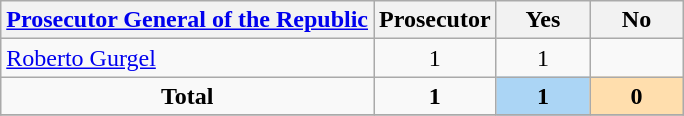<table class="wikitable">
<tr>
<th><a href='#'>Prosecutor General of the Republic</a></th>
<th width="55pt">Prosecutor</th>
<th width="55pt">Yes</th>
<th width="55pt">No</th>
</tr>
<tr>
<td align="left"><a href='#'>Roberto Gurgel</a></td>
<td align="center">1</td>
<td align="center">1</td>
<td align="center"></td>
</tr>
<tr>
<td align="center"><strong>Total</strong></td>
<td align="center"><strong>1</strong></td>
<td align="center" bgcolor="#abd5f5"><strong>1</strong></td>
<td align="center" bgcolor="#FFDEAD"><strong>0</strong></td>
</tr>
<tr>
</tr>
</table>
